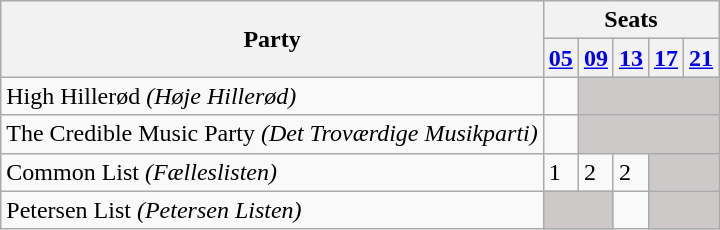<table class="wikitable">
<tr>
<th rowspan=2>Party</th>
<th colspan=11>Seats</th>
</tr>
<tr>
<th><a href='#'>05</a></th>
<th><a href='#'>09</a></th>
<th><a href='#'>13</a></th>
<th><a href='#'>17</a></th>
<th><a href='#'>21</a></th>
</tr>
<tr>
<td>High Hillerød <em>(Høje Hillerød)</em></td>
<td></td>
<td style="background:#CDC9C9;" colspan=4></td>
</tr>
<tr>
<td>The Credible Music Party <em>(Det Troværdige Musikparti)</em></td>
<td></td>
<td style="background:#CDC9C9;" colspan=4></td>
</tr>
<tr>
<td>Common List <em>(Fælleslisten)</em></td>
<td>1</td>
<td>2</td>
<td>2</td>
<td style="background:#CDC9C9;" colspan=2></td>
</tr>
<tr>
<td>Petersen List <em>(Petersen Listen)</em></td>
<td style="background:#CDC9C9;" colspan=2></td>
<td></td>
<td style="background:#CDC9C9;" colspan=2></td>
</tr>
</table>
